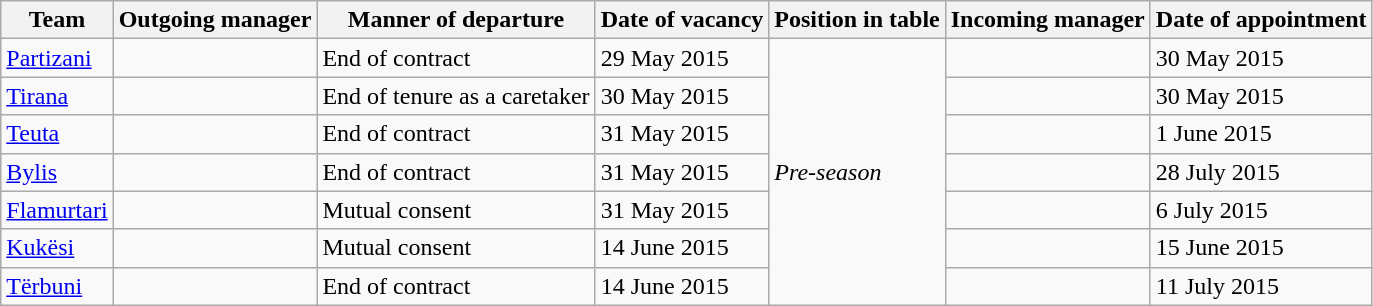<table class="wikitable sortable">
<tr>
<th>Team</th>
<th>Outgoing manager</th>
<th>Manner of departure</th>
<th>Date of vacancy</th>
<th>Position in table</th>
<th>Incoming manager</th>
<th>Date of appointment</th>
</tr>
<tr>
<td><a href='#'>Partizani</a></td>
<td> </td>
<td>End of contract</td>
<td>29 May 2015</td>
<td rowspan=7><em>Pre-season</em></td>
<td> </td>
<td>30 May 2015</td>
</tr>
<tr>
<td><a href='#'>Tirana</a></td>
<td> </td>
<td>End of tenure as a caretaker</td>
<td>30 May 2015</td>
<td> </td>
<td>30 May 2015</td>
</tr>
<tr>
<td><a href='#'>Teuta</a></td>
<td> </td>
<td>End of contract</td>
<td>31 May 2015</td>
<td> </td>
<td>1 June 2015</td>
</tr>
<tr>
<td><a href='#'>Bylis</a></td>
<td> </td>
<td>End of contract</td>
<td>31 May 2015</td>
<td> </td>
<td>28 July 2015</td>
</tr>
<tr>
<td><a href='#'>Flamurtari</a></td>
<td> </td>
<td>Mutual consent</td>
<td>31 May 2015</td>
<td> </td>
<td>6 July 2015</td>
</tr>
<tr>
<td><a href='#'>Kukësi</a></td>
<td> </td>
<td>Mutual consent</td>
<td>14 June 2015</td>
<td> </td>
<td>15 June 2015</td>
</tr>
<tr>
<td><a href='#'>Tërbuni</a></td>
<td> </td>
<td>End of contract</td>
<td>14 June 2015</td>
<td> </td>
<td>11 July 2015</td>
</tr>
</table>
